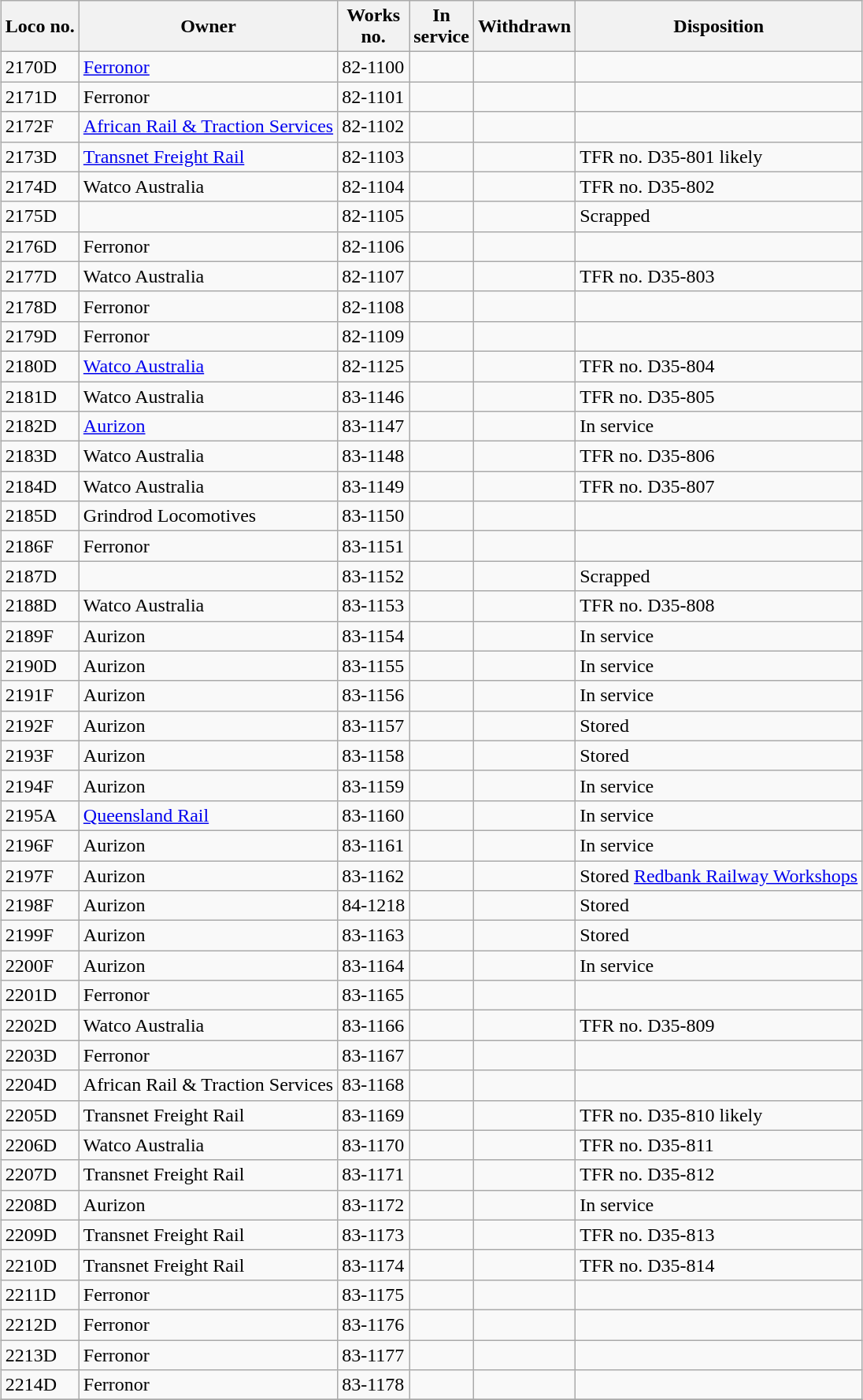<table class="wikitable collapsible sortable collapsed" style="margin:0.5em auto; font-size:100%;">
<tr>
<th>Loco no.</th>
<th>Owner</th>
<th>Works<br>no.</th>
<th>In<br>service</th>
<th>Withdrawn</th>
<th>Disposition</th>
</tr>
<tr>
<td>2170D</td>
<td><a href='#'>Ferronor</a></td>
<td>82-1100</td>
<td></td>
<td></td>
<td></td>
</tr>
<tr>
<td>2171D</td>
<td>Ferronor</td>
<td>82-1101</td>
<td></td>
<td></td>
<td></td>
</tr>
<tr>
<td>2172F</td>
<td><a href='#'>African Rail & Traction Services</a></td>
<td>82-1102</td>
<td></td>
<td></td>
<td></td>
</tr>
<tr>
<td>2173D</td>
<td><a href='#'>Transnet Freight Rail</a></td>
<td>82-1103</td>
<td></td>
<td></td>
<td>TFR no. D35-801 likely</td>
</tr>
<tr>
<td>2174D</td>
<td>Watco Australia</td>
<td>82-1104</td>
<td></td>
<td></td>
<td>TFR no. D35-802</td>
</tr>
<tr>
<td>2175D</td>
<td></td>
<td>82-1105</td>
<td></td>
<td></td>
<td>Scrapped</td>
</tr>
<tr>
<td>2176D</td>
<td>Ferronor</td>
<td>82-1106</td>
<td></td>
<td></td>
<td></td>
</tr>
<tr>
<td>2177D</td>
<td>Watco Australia</td>
<td>82-1107</td>
<td></td>
<td></td>
<td>TFR no. D35-803</td>
</tr>
<tr>
<td>2178D</td>
<td>Ferronor</td>
<td>82-1108</td>
<td></td>
<td></td>
<td></td>
</tr>
<tr>
<td>2179D</td>
<td>Ferronor</td>
<td>82-1109</td>
<td></td>
<td></td>
<td></td>
</tr>
<tr>
<td>2180D</td>
<td><a href='#'>Watco Australia</a></td>
<td>82-1125</td>
<td></td>
<td></td>
<td>TFR no. D35-804</td>
</tr>
<tr>
<td>2181D</td>
<td>Watco Australia</td>
<td>83-1146</td>
<td></td>
<td></td>
<td>TFR no. D35-805</td>
</tr>
<tr>
<td>2182D</td>
<td><a href='#'>Aurizon</a></td>
<td>83-1147</td>
<td></td>
<td></td>
<td>In service</td>
</tr>
<tr>
<td>2183D</td>
<td>Watco Australia</td>
<td>83-1148</td>
<td></td>
<td></td>
<td>TFR no. D35-806</td>
</tr>
<tr>
<td>2184D</td>
<td>Watco Australia</td>
<td>83-1149</td>
<td></td>
<td></td>
<td>TFR no. D35-807</td>
</tr>
<tr>
<td>2185D</td>
<td>Grindrod Locomotives</td>
<td>83-1150</td>
<td></td>
<td></td>
<td></td>
</tr>
<tr>
<td>2186F</td>
<td>Ferronor</td>
<td>83-1151</td>
<td></td>
<td></td>
<td></td>
</tr>
<tr>
<td>2187D</td>
<td></td>
<td>83-1152</td>
<td></td>
<td></td>
<td>Scrapped</td>
</tr>
<tr>
<td>2188D</td>
<td>Watco Australia</td>
<td>83-1153</td>
<td></td>
<td></td>
<td>TFR no. D35-808</td>
</tr>
<tr>
<td>2189F</td>
<td>Aurizon</td>
<td>83-1154</td>
<td></td>
<td></td>
<td>In service</td>
</tr>
<tr>
<td>2190D</td>
<td>Aurizon</td>
<td>83-1155</td>
<td></td>
<td></td>
<td>In service</td>
</tr>
<tr>
<td>2191F</td>
<td>Aurizon</td>
<td>83-1156</td>
<td></td>
<td></td>
<td>In service</td>
</tr>
<tr>
<td>2192F</td>
<td>Aurizon</td>
<td>83-1157</td>
<td></td>
<td></td>
<td>Stored</td>
</tr>
<tr>
<td>2193F</td>
<td>Aurizon</td>
<td>83-1158</td>
<td></td>
<td></td>
<td>Stored</td>
</tr>
<tr>
<td>2194F</td>
<td>Aurizon</td>
<td>83-1159</td>
<td></td>
<td></td>
<td>In service</td>
</tr>
<tr>
<td>2195A</td>
<td><a href='#'>Queensland Rail</a></td>
<td>83-1160</td>
<td></td>
<td></td>
<td>In service</td>
</tr>
<tr>
<td>2196F</td>
<td>Aurizon</td>
<td>83-1161</td>
<td></td>
<td></td>
<td>In service</td>
</tr>
<tr>
<td>2197F</td>
<td>Aurizon</td>
<td>83-1162</td>
<td></td>
<td></td>
<td>Stored <a href='#'>Redbank Railway Workshops</a></td>
</tr>
<tr>
<td>2198F</td>
<td>Aurizon</td>
<td>84-1218</td>
<td></td>
<td></td>
<td>Stored</td>
</tr>
<tr>
<td>2199F</td>
<td>Aurizon</td>
<td>83-1163</td>
<td></td>
<td></td>
<td>Stored</td>
</tr>
<tr>
<td>2200F</td>
<td>Aurizon</td>
<td>83-1164</td>
<td></td>
<td></td>
<td>In service</td>
</tr>
<tr>
<td>2201D</td>
<td>Ferronor</td>
<td>83-1165</td>
<td></td>
<td></td>
<td></td>
</tr>
<tr>
<td>2202D</td>
<td>Watco Australia</td>
<td>83-1166</td>
<td></td>
<td></td>
<td>TFR no. D35-809</td>
</tr>
<tr>
<td>2203D</td>
<td>Ferronor</td>
<td>83-1167</td>
<td></td>
<td></td>
<td></td>
</tr>
<tr>
<td>2204D</td>
<td>African Rail & Traction Services</td>
<td>83-1168</td>
<td></td>
<td></td>
<td></td>
</tr>
<tr>
<td>2205D</td>
<td>Transnet Freight Rail</td>
<td>83-1169</td>
<td></td>
<td></td>
<td>TFR no. D35-810 likely</td>
</tr>
<tr>
<td>2206D</td>
<td>Watco Australia</td>
<td>83-1170</td>
<td></td>
<td></td>
<td>TFR no. D35-811</td>
</tr>
<tr>
<td>2207D</td>
<td>Transnet Freight Rail</td>
<td>83-1171</td>
<td></td>
<td></td>
<td>TFR no. D35-812</td>
</tr>
<tr>
<td>2208D</td>
<td>Aurizon</td>
<td>83-1172</td>
<td></td>
<td></td>
<td>In service</td>
</tr>
<tr>
<td>2209D</td>
<td>Transnet Freight Rail</td>
<td>83-1173</td>
<td></td>
<td></td>
<td>TFR no. D35-813</td>
</tr>
<tr>
<td>2210D</td>
<td>Transnet Freight Rail</td>
<td>83-1174</td>
<td></td>
<td></td>
<td>TFR no. D35-814</td>
</tr>
<tr>
<td>2211D</td>
<td>Ferronor</td>
<td>83-1175</td>
<td></td>
<td></td>
<td></td>
</tr>
<tr>
<td>2212D</td>
<td>Ferronor</td>
<td>83-1176</td>
<td></td>
<td></td>
<td></td>
</tr>
<tr>
<td>2213D</td>
<td>Ferronor</td>
<td>83-1177</td>
<td></td>
<td></td>
<td></td>
</tr>
<tr>
<td>2214D</td>
<td>Ferronor</td>
<td>83-1178</td>
<td></td>
<td></td>
<td></td>
</tr>
<tr>
</tr>
</table>
